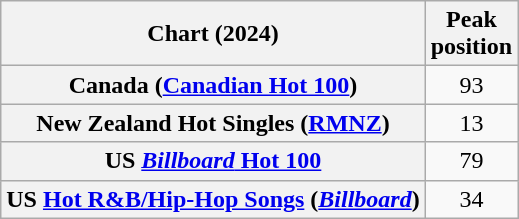<table class="wikitable sortable plainrowheaders" style="text-align:center">
<tr>
<th scope="col">Chart (2024)</th>
<th scope="col">Peak<br>position</th>
</tr>
<tr>
<th scope="row">Canada (<a href='#'>Canadian Hot 100</a>)</th>
<td>93</td>
</tr>
<tr>
<th scope="row">New Zealand Hot Singles (<a href='#'>RMNZ</a>)</th>
<td>13</td>
</tr>
<tr>
<th scope="row">US <a href='#'><em>Billboard</em> Hot 100</a></th>
<td>79</td>
</tr>
<tr>
<th scope="row">US <a href='#'>Hot R&B/Hip-Hop Songs</a> (<em><a href='#'>Billboard</a></em>)</th>
<td>34</td>
</tr>
</table>
